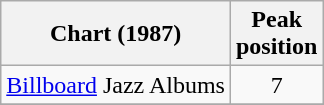<table class="wikitable">
<tr>
<th>Chart (1987)</th>
<th>Peak<br>position</th>
</tr>
<tr>
<td><a href='#'>Billboard</a> Jazz Albums</td>
<td align=center>7</td>
</tr>
<tr>
</tr>
</table>
